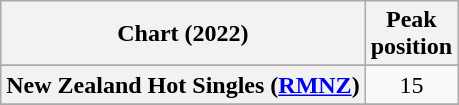<table class="wikitable sortable plainrowheaders" style="text-align:center">
<tr>
<th scope="col">Chart (2022)</th>
<th scope="col">Peak<br>position</th>
</tr>
<tr>
</tr>
<tr>
<th scope="row">New Zealand Hot Singles (<a href='#'>RMNZ</a>)</th>
<td>15</td>
</tr>
<tr>
</tr>
<tr>
</tr>
</table>
